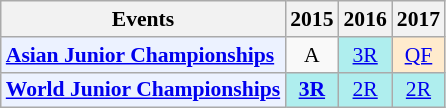<table style='font-size: 90%; text-align:center;' class='wikitable'>
<tr>
<th>Events</th>
<th>2015</th>
<th>2016</th>
<th>2017</th>
</tr>
<tr>
<td bgcolor="#ECF2FF"; align="left"><strong><a href='#'>Asian Junior Championships</a></strong></td>
<td>A</td>
<td bgcolor=AFEEEE><a href='#'>3R</a></td>
<td bgcolor=FFEBCD><a href='#'>QF</a></td>
</tr>
<tr>
<td bgcolor="#ECF2FF"; align="left"><strong><a href='#'>World Junior Championships</a></strong></td>
<td bgcolor=AFEEEE><a href='#'><strong>3R</strong></a></td>
<td bgcolor=AFEEEE><a href='#'>2R</a></td>
<td bgcolor=AFEEEE><a href='#'>2R</a></td>
</tr>
</table>
